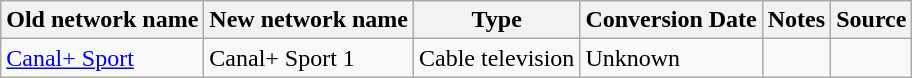<table class="wikitable">
<tr>
<th>Old network name</th>
<th>New network name</th>
<th>Type</th>
<th>Conversion Date</th>
<th>Notes</th>
<th>Source</th>
</tr>
<tr>
<td><a href='#'>Canal+ Sport</a></td>
<td>Canal+ Sport 1</td>
<td>Cable television</td>
<td>Unknown</td>
<td></td>
<td></td>
</tr>
</table>
